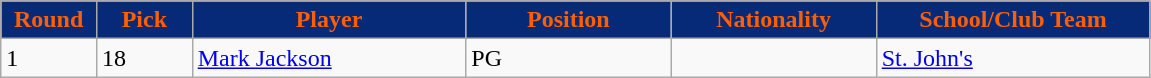<table class="wikitable sortable sortable">
<tr>
<th style="background:#062A78;color:#FF5F00;" width="7%">Round</th>
<th style="background:#062A78;color:#FF5F00;" width="7%">Pick</th>
<th style="background:#062A78;color:#FF5F00;" width="20%">Player</th>
<th style="background:#062A78;color:#FF5F00;" width="15%">Position</th>
<th style="background:#062A78;color:#FF5F00;" width="15%">Nationality</th>
<th style="background:#062A78;color:#FF5F00;" width="20%">School/Club Team</th>
</tr>
<tr>
<td>1</td>
<td>18</td>
<td><a href='#'>Mark Jackson</a></td>
<td>PG</td>
<td></td>
<td><a href='#'>St. John's</a></td>
</tr>
</table>
